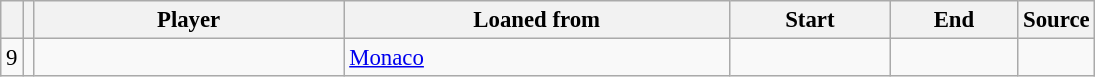<table class="wikitable plainrowheaders sortable" style="font-size:95%">
<tr>
<th></th>
<th></th>
<th scope="col" style="width:200px;">Player</th>
<th scope="col" style="width:250px;">Loaned from</th>
<th scope="col" style="width:100px;">Start</th>
<th scope="col" style="width:78px;">End</th>
<th>Source</th>
</tr>
<tr>
<td align=center>9</td>
<td align=center></td>
<td></td>
<td> <a href='#'>Monaco</a></td>
<td align=center></td>
<td align=center></td>
<td align=center></td>
</tr>
</table>
